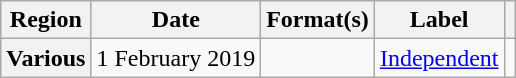<table class="wikitable plainrowheaders">
<tr>
<th scope="col">Region</th>
<th scope="col">Date</th>
<th scope="col">Format(s)</th>
<th scope="col">Label</th>
<th scope="col"></th>
</tr>
<tr>
<th scope="row">Various</th>
<td>1 February 2019</td>
<td></td>
<td><a href='#'>Independent</a></td>
<td></td>
</tr>
</table>
